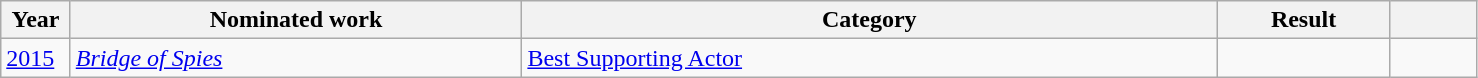<table class=wikitable>
<tr>
<th width=4%>Year</th>
<th width=26%>Nominated work</th>
<th width=40%>Category</th>
<th width=10%>Result</th>
<th width=5%></th>
</tr>
<tr>
<td><a href='#'>2015</a></td>
<td><em><a href='#'>Bridge of Spies</a></em></td>
<td><a href='#'>Best Supporting Actor</a></td>
<td></td>
<td style="text-align:center;"></td>
</tr>
</table>
